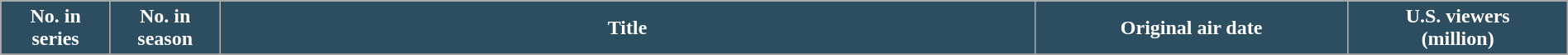<table class="wikitable plainrowheaders" style="width:100%;">
<tr>
<th scope="col" style="background-color: #2d4e61; color: #fff;" width=7%>No. in<br>series</th>
<th scope="col" style="background-color: #2d4e61; color: #fff;" width=7%>No. in<br>season</th>
<th scope="col" style="background-color: #2d4e61; color: #fff;">Title</th>
<th scope="col" style="background-color: #2d4e61; color: #fff;" width=20%>Original air date</th>
<th scope="col" style="background-color: #2d4e61; color: #fff;" width=14%>U.S. viewers<br>(million)</th>
</tr>
<tr>
</tr>
</table>
